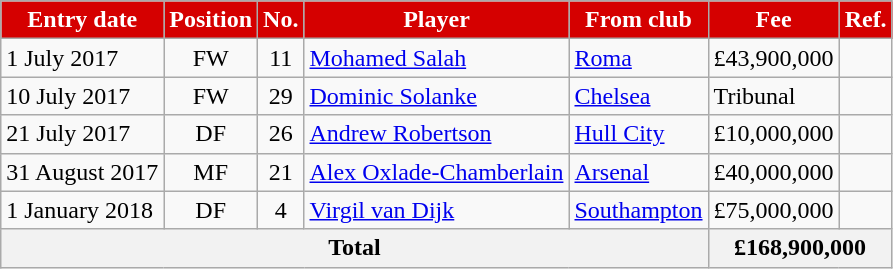<table class="wikitable sortable">
<tr>
<th style="background:#d50000; color:white;">Entry date</th>
<th style="background:#d50000; color:white;">Position</th>
<th style="background:#d50000; color:white;">No.</th>
<th style="background:#d50000; color:white;">Player</th>
<th style="background:#d50000; color:white;">From club</th>
<th style="background:#d50000; color:white;">Fee</th>
<th style="background:#d50000; color:white;">Ref.</th>
</tr>
<tr>
<td>1 July 2017</td>
<td style="text-align:center;">FW</td>
<td style="text-align:center;">11</td>
<td style="text-align:left;"> <a href='#'>Mohamed Salah</a></td>
<td style="text-align:left;"> <a href='#'>Roma</a></td>
<td>£43,900,000</td>
<td></td>
</tr>
<tr>
<td>10 July 2017</td>
<td style="text-align:center;">FW</td>
<td style="text-align:center;">29</td>
<td style="text-align:left;"> <a href='#'>Dominic Solanke</a></td>
<td style="text-align:left;"> <a href='#'>Chelsea</a></td>
<td>Tribunal</td>
<td></td>
</tr>
<tr>
<td>21 July 2017</td>
<td style="text-align:center;">DF</td>
<td style="text-align:center;">26</td>
<td style="text-align:left;"> <a href='#'>Andrew Robertson</a></td>
<td style="text-align:left;"> <a href='#'>Hull City</a></td>
<td>£10,000,000</td>
<td></td>
</tr>
<tr>
<td>31 August 2017</td>
<td style="text-align:center;">MF</td>
<td style="text-align:center;">21</td>
<td style="text-align:left;"> <a href='#'>Alex Oxlade-Chamberlain</a></td>
<td style="text-align:left;"> <a href='#'>Arsenal</a></td>
<td>£40,000,000</td>
<td></td>
</tr>
<tr>
<td>1 January 2018</td>
<td style="text-align:center;">DF</td>
<td style="text-align:center;">4</td>
<td style="text-align:left;"> <a href='#'>Virgil van Dijk</a></td>
<td style="text-align:left;"> <a href='#'>Southampton</a></td>
<td>£75,000,000</td>
<td></td>
</tr>
<tr>
<th colspan="5">Total</th>
<th colspan="2">£168,900,000</th>
</tr>
</table>
